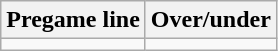<table class="wikitable">
<tr align="center">
<th style=>Pregame line</th>
<th style=>Over/under</th>
</tr>
<tr align="center">
<td></td>
<td></td>
</tr>
</table>
